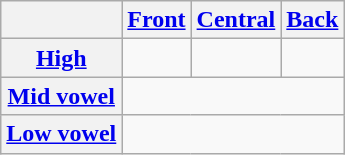<table class="wikitable" style="text-align:center;">
<tr>
<th></th>
<th><a href='#'>Front</a></th>
<th><a href='#'>Central</a></th>
<th><a href='#'>Back</a></th>
</tr>
<tr>
<th><a href='#'>High</a></th>
<td></td>
<td></td>
<td></td>
</tr>
<tr>
<th><a href='#'>Mid vowel</a></th>
<td colspan="3"></td>
</tr>
<tr>
<th><a href='#'>Low vowel</a></th>
<td colspan="3"></td>
</tr>
</table>
